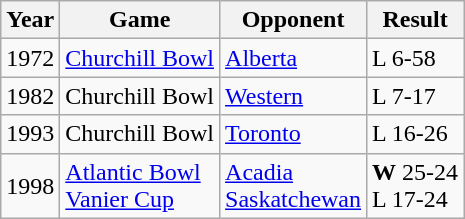<table class="wikitable">
<tr>
<th>Year</th>
<th>Game</th>
<th>Opponent</th>
<th>Result</th>
</tr>
<tr>
<td>1972</td>
<td><a href='#'>Churchill Bowl</a></td>
<td><a href='#'>Alberta</a></td>
<td>L 6-58</td>
</tr>
<tr>
<td>1982</td>
<td>Churchill Bowl</td>
<td><a href='#'>Western</a></td>
<td>L 7-17</td>
</tr>
<tr>
<td>1993</td>
<td>Churchill Bowl</td>
<td><a href='#'>Toronto</a></td>
<td>L 16-26</td>
</tr>
<tr>
<td>1998</td>
<td><a href='#'>Atlantic Bowl</a><br><a href='#'>Vanier Cup</a></td>
<td><a href='#'>Acadia</a><br><a href='#'>Saskatchewan</a></td>
<td><strong>W</strong> 25-24<br>L 17-24</td>
</tr>
</table>
